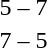<table style="text-align:center">
<tr>
<th width=200></th>
<th width=100></th>
<th width=200></th>
</tr>
<tr>
<td align=right></td>
<td>5 – 7</td>
<td align=left><strong></strong></td>
</tr>
<tr>
<td align=right><strong></strong></td>
<td>7 – 5</td>
<td align=left></td>
</tr>
</table>
